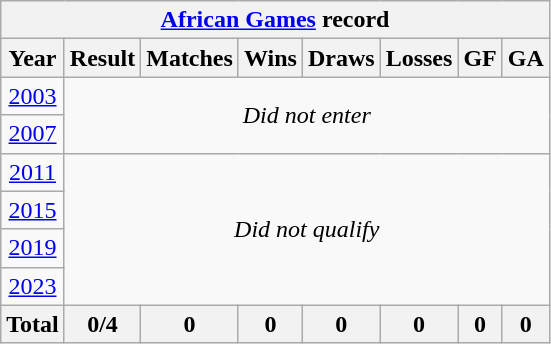<table class="wikitable" style="text-align: center;">
<tr>
<th colspan=8><a href='#'>African Games</a> record</th>
</tr>
<tr>
<th>Year</th>
<th>Result</th>
<th>Matches</th>
<th>Wins</th>
<th>Draws</th>
<th>Losses</th>
<th>GF</th>
<th>GA</th>
</tr>
<tr>
<td> <a href='#'>2003</a></td>
<td rowspan=2 colspan=8><em>Did not enter</em></td>
</tr>
<tr>
<td> <a href='#'>2007</a></td>
</tr>
<tr>
<td> <a href='#'>2011</a></td>
<td colspan=8 rowspan=4><em>Did not qualify</em></td>
</tr>
<tr>
<td> <a href='#'>2015</a></td>
</tr>
<tr>
<td> <a href='#'>2019</a></td>
</tr>
<tr>
<td> <a href='#'>2023</a></td>
</tr>
<tr>
<th>Total</th>
<th>0/4</th>
<th>0</th>
<th>0</th>
<th>0</th>
<th>0</th>
<th>0</th>
<th>0</th>
</tr>
</table>
